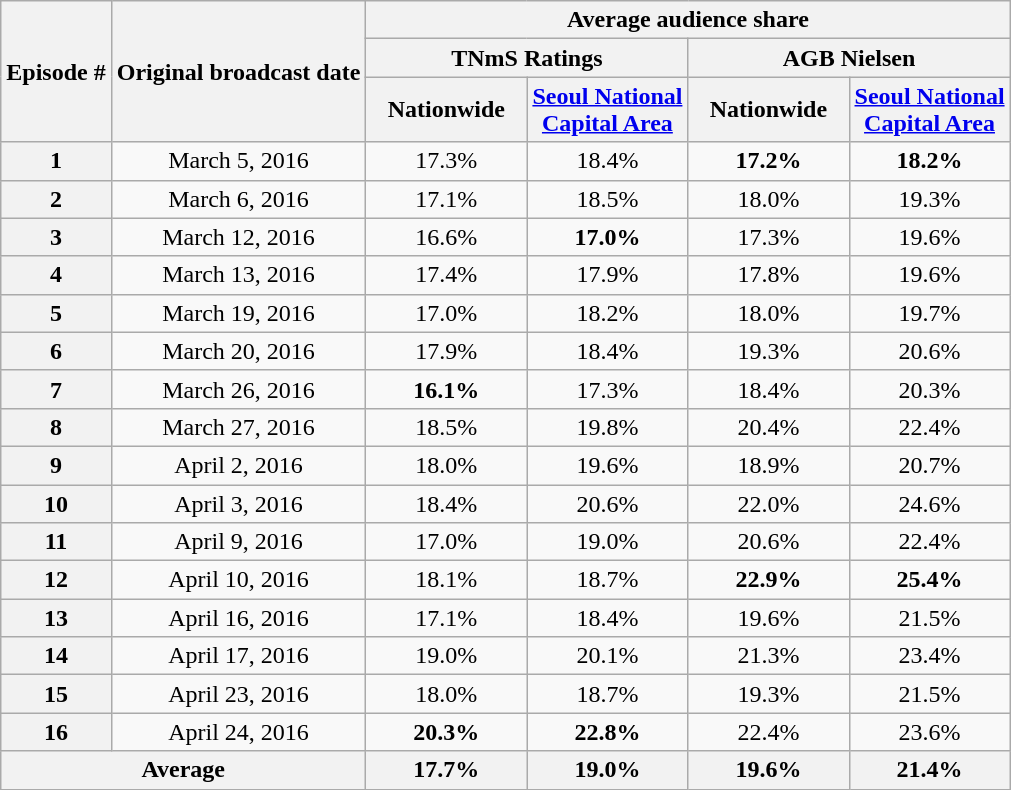<table class=wikitable style="text-align:center">
<tr>
<th rowspan="3">Episode #</th>
<th rowspan="3">Original broadcast date</th>
<th colspan="4">Average audience share</th>
</tr>
<tr>
<th colspan="2">TNmS Ratings</th>
<th colspan="2">AGB Nielsen</th>
</tr>
<tr>
<th width=100>Nationwide</th>
<th width=100><a href='#'>Seoul National Capital Area</a></th>
<th width=100>Nationwide</th>
<th width=100><a href='#'>Seoul National Capital Area</a></th>
</tr>
<tr>
<th>1</th>
<td>March 5, 2016</td>
<td>17.3%</td>
<td>18.4%</td>
<td><span><strong>17.2%</strong></span></td>
<td><span><strong>18.2%</strong></span></td>
</tr>
<tr>
<th>2</th>
<td>March 6, 2016</td>
<td>17.1%</td>
<td>18.5%</td>
<td>18.0%</td>
<td>19.3%</td>
</tr>
<tr>
<th>3</th>
<td>March 12, 2016</td>
<td>16.6%</td>
<td><span><strong>17.0%</strong></span></td>
<td>17.3%</td>
<td>19.6%</td>
</tr>
<tr>
<th>4</th>
<td>March 13, 2016</td>
<td>17.4%</td>
<td>17.9%</td>
<td>17.8%</td>
<td>19.6%</td>
</tr>
<tr>
<th>5</th>
<td>March 19, 2016</td>
<td>17.0%</td>
<td>18.2%</td>
<td>18.0%</td>
<td>19.7%</td>
</tr>
<tr>
<th>6</th>
<td>March 20, 2016</td>
<td>17.9%</td>
<td>18.4%</td>
<td>19.3%</td>
<td>20.6%</td>
</tr>
<tr>
<th>7</th>
<td>March 26, 2016</td>
<td><span><strong>16.1%</strong></span></td>
<td>17.3%</td>
<td>18.4%</td>
<td>20.3%</td>
</tr>
<tr>
<th>8</th>
<td>March 27, 2016</td>
<td>18.5%</td>
<td>19.8%</td>
<td>20.4%</td>
<td>22.4%</td>
</tr>
<tr>
<th>9</th>
<td>April 2, 2016</td>
<td>18.0%</td>
<td>19.6%</td>
<td>18.9%</td>
<td>20.7%</td>
</tr>
<tr>
<th>10</th>
<td>April 3, 2016</td>
<td>18.4%</td>
<td>20.6%</td>
<td>22.0%</td>
<td>24.6%</td>
</tr>
<tr>
<th>11</th>
<td>April 9, 2016</td>
<td>17.0%</td>
<td>19.0%</td>
<td>20.6%</td>
<td>22.4%</td>
</tr>
<tr>
<th>12</th>
<td>April 10, 2016</td>
<td>18.1%</td>
<td>18.7%</td>
<td><span><strong>22.9%</strong></span></td>
<td><span><strong>25.4%</strong></span></td>
</tr>
<tr>
<th>13</th>
<td>April 16, 2016</td>
<td>17.1%</td>
<td>18.4%</td>
<td>19.6%</td>
<td>21.5%</td>
</tr>
<tr>
<th>14</th>
<td>April 17, 2016</td>
<td>19.0%</td>
<td>20.1%</td>
<td>21.3%</td>
<td>23.4%</td>
</tr>
<tr>
<th>15</th>
<td>April 23, 2016</td>
<td>18.0%</td>
<td>18.7%</td>
<td>19.3%</td>
<td>21.5%</td>
</tr>
<tr>
<th>16</th>
<td>April 24, 2016</td>
<td><span><strong>20.3%</strong></span></td>
<td><span><strong>22.8%</strong></span></td>
<td>22.4%</td>
<td>23.6%</td>
</tr>
<tr>
<th colspan=2>Average</th>
<th>17.7%</th>
<th>19.0%</th>
<th>19.6%</th>
<th>21.4%</th>
</tr>
</table>
